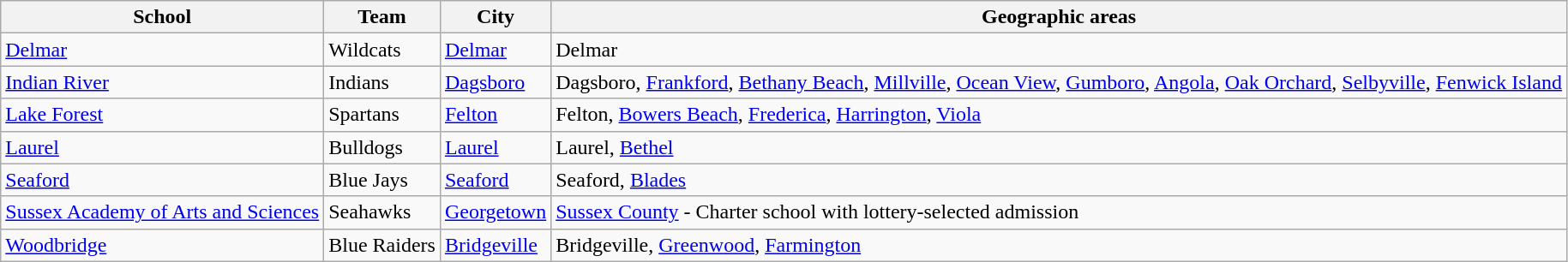<table class="wikitable">
<tr>
<th>School</th>
<th>Team</th>
<th>City</th>
<th>Geographic areas</th>
</tr>
<tr>
<td><a href='#'>Delmar</a></td>
<td>Wildcats</td>
<td><a href='#'>Delmar</a></td>
<td>Delmar</td>
</tr>
<tr>
<td><a href='#'>Indian River</a></td>
<td>Indians</td>
<td><a href='#'>Dagsboro</a></td>
<td>Dagsboro, <a href='#'>Frankford</a>, <a href='#'>Bethany Beach</a>, <a href='#'>Millville</a>, <a href='#'>Ocean View</a>, <a href='#'>Gumboro</a>, <a href='#'>Angola</a>, <a href='#'>Oak Orchard</a>, <a href='#'>Selbyville</a>, <a href='#'>Fenwick Island</a></td>
</tr>
<tr>
<td><a href='#'>Lake Forest</a></td>
<td>Spartans</td>
<td><a href='#'>Felton</a></td>
<td>Felton, <a href='#'>Bowers Beach</a>, <a href='#'>Frederica</a>, <a href='#'>Harrington</a>, <a href='#'>Viola</a></td>
</tr>
<tr>
<td><a href='#'>Laurel</a></td>
<td>Bulldogs</td>
<td><a href='#'>Laurel</a></td>
<td>Laurel, <a href='#'>Bethel</a></td>
</tr>
<tr>
<td><a href='#'>Seaford</a></td>
<td>Blue Jays</td>
<td><a href='#'>Seaford</a></td>
<td>Seaford, <a href='#'>Blades</a></td>
</tr>
<tr>
<td><a href='#'>Sussex Academy of Arts and Sciences</a></td>
<td>Seahawks</td>
<td><a href='#'>Georgetown</a></td>
<td><a href='#'>Sussex County</a> - Charter school with lottery-selected admission</td>
</tr>
<tr>
<td><a href='#'>Woodbridge</a></td>
<td>Blue Raiders</td>
<td><a href='#'>Bridgeville</a></td>
<td>Bridgeville, <a href='#'>Greenwood</a>, <a href='#'>Farmington</a></td>
</tr>
</table>
